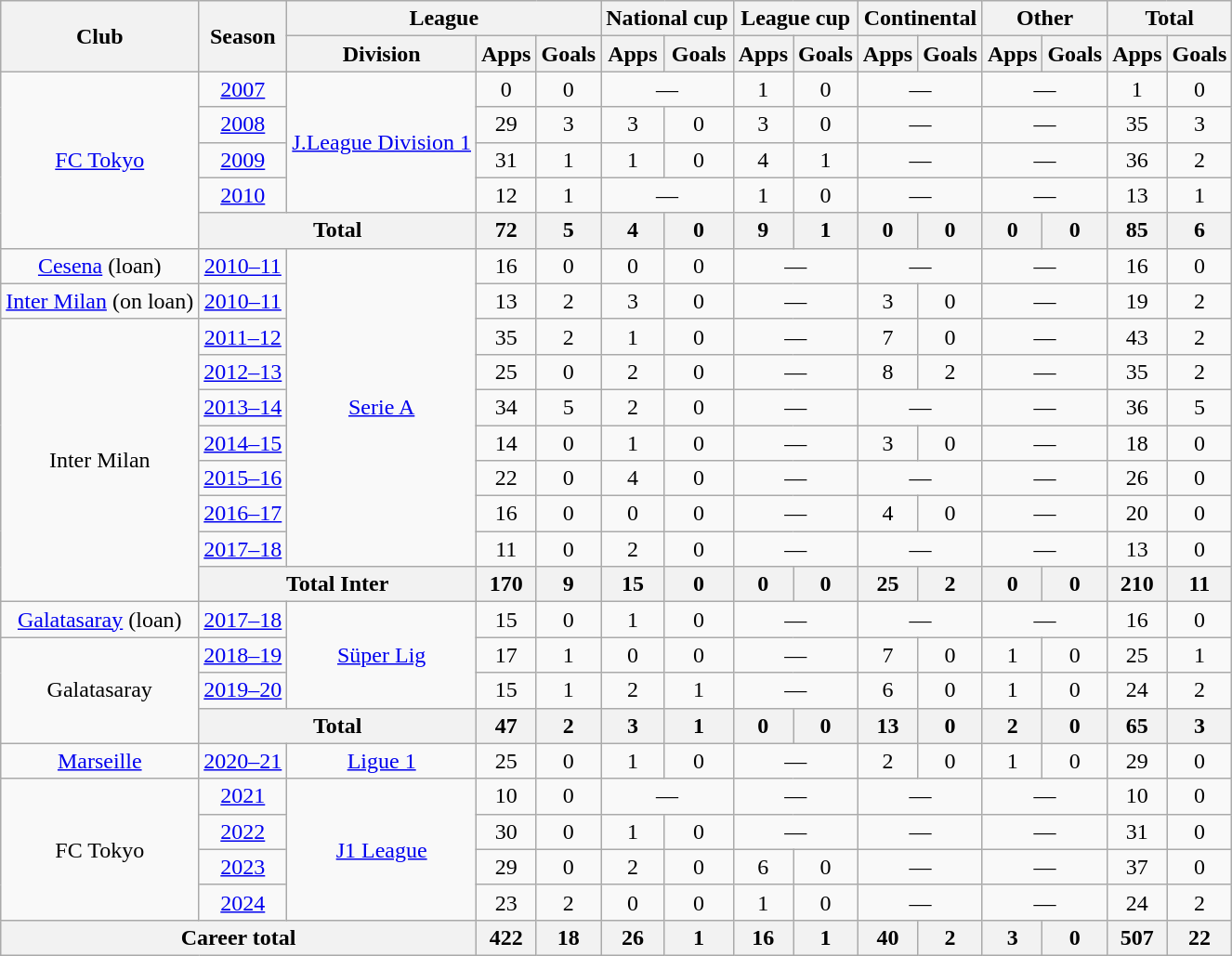<table class="wikitable" style="text-align:center">
<tr>
<th rowspan="2">Club</th>
<th rowspan="2">Season</th>
<th colspan="3">League</th>
<th colspan="2">National cup</th>
<th colspan="2">League cup</th>
<th colspan="2">Continental</th>
<th colspan="2">Other</th>
<th colspan="2">Total</th>
</tr>
<tr>
<th>Division</th>
<th>Apps</th>
<th>Goals</th>
<th>Apps</th>
<th>Goals</th>
<th>Apps</th>
<th>Goals</th>
<th>Apps</th>
<th>Goals</th>
<th>Apps</th>
<th>Goals</th>
<th>Apps</th>
<th>Goals</th>
</tr>
<tr>
<td rowspan="5"><a href='#'>FC Tokyo</a></td>
<td><a href='#'>2007</a></td>
<td rowspan="4"><a href='#'>J.League Division 1</a></td>
<td>0</td>
<td>0</td>
<td colspan="2">—</td>
<td>1</td>
<td>0</td>
<td colspan="2">—</td>
<td colspan="2">—</td>
<td>1</td>
<td>0</td>
</tr>
<tr>
<td><a href='#'>2008</a></td>
<td>29</td>
<td>3</td>
<td>3</td>
<td>0</td>
<td>3</td>
<td>0</td>
<td colspan="2">—</td>
<td colspan="2">—</td>
<td>35</td>
<td>3</td>
</tr>
<tr>
<td><a href='#'>2009</a></td>
<td>31</td>
<td>1</td>
<td>1</td>
<td>0</td>
<td>4</td>
<td>1</td>
<td colspan="2">—</td>
<td colspan="2">—</td>
<td>36</td>
<td>2</td>
</tr>
<tr>
<td><a href='#'>2010</a></td>
<td>12</td>
<td>1</td>
<td colspan="2">—</td>
<td>1</td>
<td>0</td>
<td colspan="2">—</td>
<td colspan="2">—</td>
<td>13</td>
<td>1</td>
</tr>
<tr>
<th colspan="2">Total</th>
<th>72</th>
<th>5</th>
<th>4</th>
<th>0</th>
<th>9</th>
<th>1</th>
<th>0</th>
<th>0</th>
<th>0</th>
<th>0</th>
<th>85</th>
<th>6</th>
</tr>
<tr>
<td><a href='#'>Cesena</a> (loan)</td>
<td><a href='#'>2010–11</a></td>
<td rowspan="9"><a href='#'>Serie A</a></td>
<td>16</td>
<td>0</td>
<td>0</td>
<td>0</td>
<td colspan="2">—</td>
<td colspan="2">—</td>
<td colspan="2">—</td>
<td>16</td>
<td>0</td>
</tr>
<tr>
<td><a href='#'>Inter Milan</a> (on loan)</td>
<td><a href='#'>2010–11</a></td>
<td>13</td>
<td>2</td>
<td>3</td>
<td>0</td>
<td colspan="2">—</td>
<td>3</td>
<td>0</td>
<td colspan="2">—</td>
<td>19</td>
<td>2</td>
</tr>
<tr>
<td rowspan="8">Inter Milan</td>
<td><a href='#'>2011–12</a></td>
<td>35</td>
<td>2</td>
<td>1</td>
<td>0</td>
<td colspan="2">—</td>
<td>7</td>
<td>0</td>
<td colspan="2">—</td>
<td>43</td>
<td>2</td>
</tr>
<tr>
<td><a href='#'>2012–13</a></td>
<td>25</td>
<td>0</td>
<td>2</td>
<td>0</td>
<td colspan="2">—</td>
<td>8</td>
<td>2</td>
<td colspan="2">—</td>
<td>35</td>
<td>2</td>
</tr>
<tr>
<td><a href='#'>2013–14</a></td>
<td>34</td>
<td>5</td>
<td>2</td>
<td>0</td>
<td colspan="2">—</td>
<td colspan="2">—</td>
<td colspan="2">—</td>
<td>36</td>
<td>5</td>
</tr>
<tr>
<td><a href='#'>2014–15</a></td>
<td>14</td>
<td>0</td>
<td>1</td>
<td>0</td>
<td colspan="2">—</td>
<td>3</td>
<td>0</td>
<td colspan="2">—</td>
<td>18</td>
<td>0</td>
</tr>
<tr>
<td><a href='#'>2015–16</a></td>
<td>22</td>
<td>0</td>
<td>4</td>
<td>0</td>
<td colspan="2">—</td>
<td colspan="2">—</td>
<td colspan="2">—</td>
<td>26</td>
<td>0</td>
</tr>
<tr>
<td><a href='#'>2016–17</a></td>
<td>16</td>
<td>0</td>
<td>0</td>
<td>0</td>
<td colspan="2">—</td>
<td>4</td>
<td>0</td>
<td colspan="2">—</td>
<td>20</td>
<td>0</td>
</tr>
<tr>
<td><a href='#'>2017–18</a></td>
<td>11</td>
<td>0</td>
<td>2</td>
<td>0</td>
<td colspan="2">—</td>
<td colspan="2">—</td>
<td colspan="2">—</td>
<td>13</td>
<td>0</td>
</tr>
<tr>
<th colspan="2">Total Inter</th>
<th>170</th>
<th>9</th>
<th>15</th>
<th>0</th>
<th>0</th>
<th>0</th>
<th>25</th>
<th>2</th>
<th>0</th>
<th>0</th>
<th>210</th>
<th>11</th>
</tr>
<tr>
<td><a href='#'>Galatasaray</a> (loan)</td>
<td><a href='#'>2017–18</a></td>
<td rowspan="3"><a href='#'>Süper Lig</a></td>
<td>15</td>
<td>0</td>
<td>1</td>
<td>0</td>
<td colspan="2">—</td>
<td colspan="2">—</td>
<td colspan="2">—</td>
<td>16</td>
<td>0</td>
</tr>
<tr>
<td rowspan="3">Galatasaray</td>
<td><a href='#'>2018–19</a></td>
<td>17</td>
<td>1</td>
<td>0</td>
<td>0</td>
<td colspan="2">—</td>
<td>7</td>
<td>0</td>
<td>1</td>
<td>0</td>
<td>25</td>
<td>1</td>
</tr>
<tr>
<td><a href='#'>2019–20</a></td>
<td>15</td>
<td>1</td>
<td>2</td>
<td>1</td>
<td colspan="2">—</td>
<td>6</td>
<td>0</td>
<td>1</td>
<td>0</td>
<td>24</td>
<td>2</td>
</tr>
<tr>
<th colspan="2">Total</th>
<th>47</th>
<th>2</th>
<th>3</th>
<th>1</th>
<th>0</th>
<th>0</th>
<th>13</th>
<th>0</th>
<th>2</th>
<th>0</th>
<th>65</th>
<th>3</th>
</tr>
<tr>
<td><a href='#'>Marseille</a></td>
<td><a href='#'>2020–21</a></td>
<td><a href='#'>Ligue 1</a></td>
<td>25</td>
<td>0</td>
<td>1</td>
<td>0</td>
<td colspan="2">—</td>
<td>2</td>
<td>0</td>
<td>1</td>
<td>0</td>
<td>29</td>
<td>0</td>
</tr>
<tr>
<td rowspan="4">FC Tokyo</td>
<td><a href='#'>2021</a></td>
<td rowspan="4"><a href='#'>J1 League</a></td>
<td>10</td>
<td>0</td>
<td colspan="2">—</td>
<td colspan="2">—</td>
<td colspan="2">—</td>
<td colspan="2">—</td>
<td>10</td>
<td>0</td>
</tr>
<tr>
<td><a href='#'>2022</a></td>
<td>30</td>
<td>0</td>
<td>1</td>
<td>0</td>
<td colspan="2">—</td>
<td colspan="2">—</td>
<td colspan="2">—</td>
<td>31</td>
<td>0</td>
</tr>
<tr>
<td><a href='#'>2023</a></td>
<td>29</td>
<td>0</td>
<td>2</td>
<td>0</td>
<td>6</td>
<td>0</td>
<td colspan="2">—</td>
<td colspan="2">—</td>
<td>37</td>
<td>0</td>
</tr>
<tr>
<td><a href='#'>2024</a></td>
<td>23</td>
<td>2</td>
<td>0</td>
<td>0</td>
<td>1</td>
<td>0</td>
<td colspan="2">—</td>
<td colspan="2">—</td>
<td>24</td>
<td>2</td>
</tr>
<tr>
<th colspan="3">Career total</th>
<th>422</th>
<th>18</th>
<th>26</th>
<th>1</th>
<th>16</th>
<th>1</th>
<th>40</th>
<th>2</th>
<th>3</th>
<th>0</th>
<th>507</th>
<th>22</th>
</tr>
</table>
